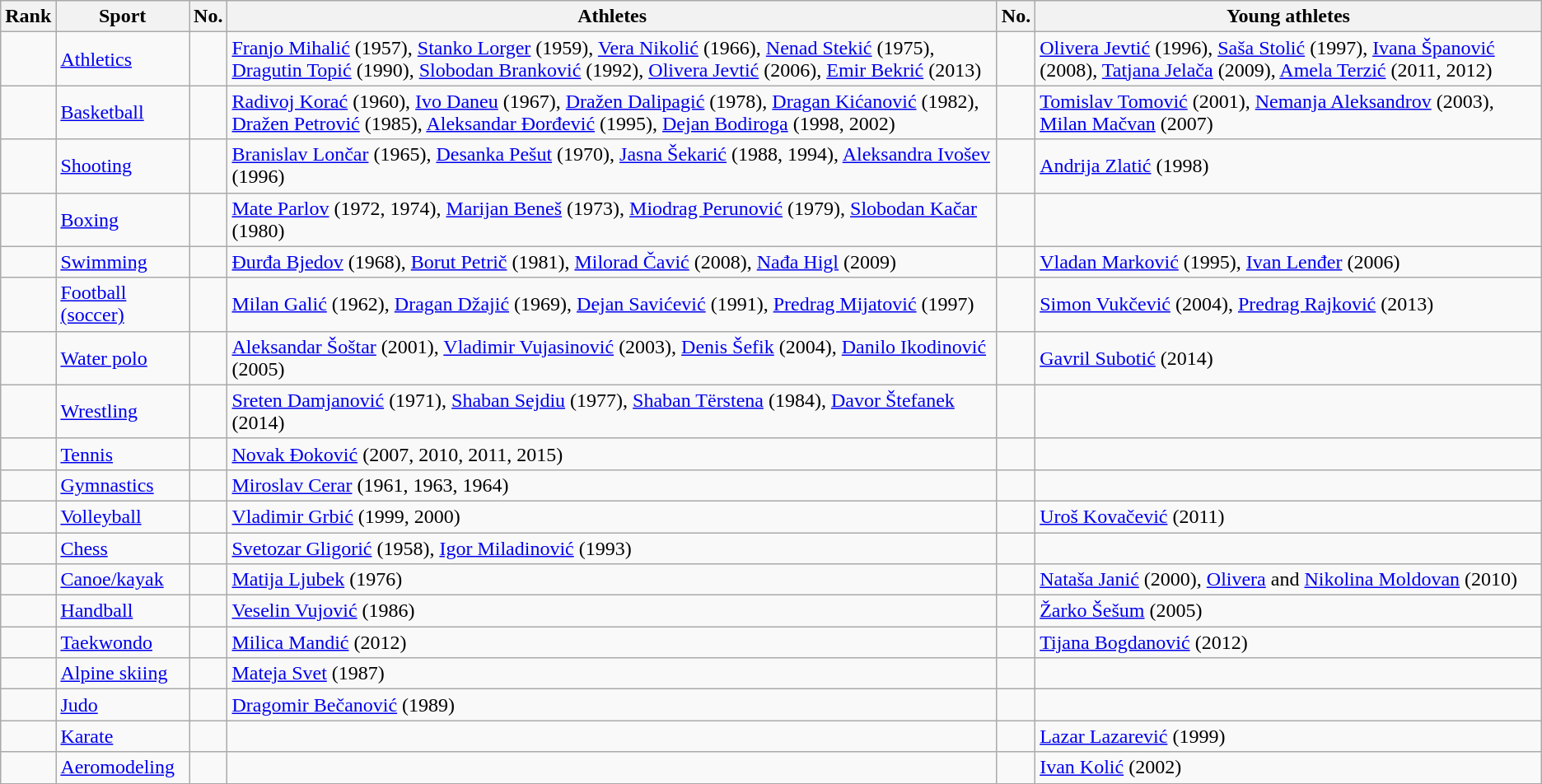<table class="wikitable sortable">
<tr>
<th><strong>Rank</strong></th>
<th><strong>Sport</strong></th>
<th><strong>No.</strong></th>
<th><strong>Athletes</strong></th>
<th><strong>No.</strong></th>
<th><strong>Young athletes</strong></th>
</tr>
<tr>
<td></td>
<td> <a href='#'>Athletics</a></td>
<td></td>
<td><a href='#'>Franjo Mihalić</a> (1957), <a href='#'>Stanko Lorger</a> (1959), <a href='#'>Vera Nikolić</a> (1966), <a href='#'>Nenad Stekić</a> (1975), <a href='#'>Dragutin Topić</a> (1990), <a href='#'>Slobodan Branković</a> (1992), <a href='#'>Olivera Jevtić</a> (2006), <a href='#'>Emir Bekrić</a> (2013)</td>
<td></td>
<td><a href='#'>Olivera Jevtić</a> (1996), <a href='#'>Saša Stolić</a> (1997), <a href='#'>Ivana Španović</a> (2008), <a href='#'>Tatjana Jelača</a> (2009), <a href='#'>Amela Terzić</a> (2011, 2012)</td>
</tr>
<tr>
<td></td>
<td> <a href='#'>Basketball</a></td>
<td></td>
<td><a href='#'>Radivoj Korać</a> (1960), <a href='#'>Ivo Daneu</a> (1967), <a href='#'>Dražen Dalipagić</a> (1978), <a href='#'>Dragan Kićanović</a> (1982), <a href='#'>Dražen Petrović</a> (1985), <a href='#'>Aleksandar Đorđević</a> (1995), <a href='#'>Dejan Bodiroga</a> (1998, 2002)</td>
<td></td>
<td><a href='#'>Tomislav Tomović</a> (2001), <a href='#'>Nemanja Aleksandrov</a> (2003), <a href='#'>Milan Mačvan</a> (2007)</td>
</tr>
<tr>
<td></td>
<td> <a href='#'>Shooting</a></td>
<td></td>
<td><a href='#'>Branislav Lončar</a> (1965), <a href='#'>Desanka Pešut</a> (1970), <a href='#'>Jasna Šekarić</a> (1988, 1994), <a href='#'>Aleksandra Ivošev</a> (1996)</td>
<td></td>
<td><a href='#'>Andrija Zlatić</a> (1998)</td>
</tr>
<tr>
<td></td>
<td> <a href='#'>Boxing</a></td>
<td></td>
<td><a href='#'>Mate Parlov</a> (1972, 1974), <a href='#'>Marijan Beneš</a> (1973), <a href='#'>Miodrag Perunović</a> (1979), <a href='#'>Slobodan Kačar</a> (1980)</td>
<td></td>
<td></td>
</tr>
<tr>
<td></td>
<td> <a href='#'>Swimming</a></td>
<td></td>
<td><a href='#'>Đurđa Bjedov</a> (1968), <a href='#'>Borut Petrič</a> (1981), <a href='#'>Milorad Čavić</a> (2008), <a href='#'>Nađa Higl</a> (2009)</td>
<td></td>
<td><a href='#'>Vladan Marković</a> (1995), <a href='#'>Ivan Lenđer</a> (2006)</td>
</tr>
<tr>
<td></td>
<td> <a href='#'>Football (soccer)</a></td>
<td></td>
<td><a href='#'>Milan Galić</a> (1962), <a href='#'>Dragan Džajić</a> (1969), <a href='#'>Dejan Savićević</a> (1991), <a href='#'>Predrag Mijatović</a> (1997)</td>
<td></td>
<td><a href='#'>Simon Vukčević</a> (2004), <a href='#'>Predrag Rajković</a> (2013)</td>
</tr>
<tr>
<td></td>
<td> <a href='#'>Water polo</a></td>
<td></td>
<td><a href='#'>Aleksandar Šoštar</a> (2001), <a href='#'>Vladimir Vujasinović</a> (2003), <a href='#'>Denis Šefik</a> (2004), <a href='#'>Danilo Ikodinović</a> (2005)</td>
<td></td>
<td><a href='#'>Gavril Subotić</a> (2014)</td>
</tr>
<tr>
<td></td>
<td> <a href='#'>Wrestling</a></td>
<td></td>
<td><a href='#'>Sreten Damjanović</a> (1971), <a href='#'>Shaban Sejdiu</a> (1977), <a href='#'>Shaban Tërstena</a> (1984), <a href='#'>Davor Štefanek</a> (2014)</td>
<td></td>
<td></td>
</tr>
<tr>
<td></td>
<td> <a href='#'>Tennis</a></td>
<td></td>
<td><a href='#'>Novak Đoković</a> (2007, 2010, 2011, 2015)</td>
<td></td>
<td></td>
</tr>
<tr>
<td></td>
<td> <a href='#'>Gymnastics</a></td>
<td></td>
<td><a href='#'>Miroslav Cerar</a> (1961, 1963, 1964)</td>
<td></td>
<td></td>
</tr>
<tr>
<td></td>
<td> <a href='#'>Volleyball</a></td>
<td></td>
<td><a href='#'>Vladimir Grbić</a> (1999, 2000)</td>
<td></td>
<td><a href='#'>Uroš Kovačević</a> (2011)</td>
</tr>
<tr>
<td></td>
<td> <a href='#'>Chess</a></td>
<td></td>
<td><a href='#'>Svetozar Gligorić</a> (1958), <a href='#'>Igor Miladinović</a> (1993)</td>
<td></td>
<td></td>
</tr>
<tr>
<td></td>
<td> <a href='#'>Canoe/kayak</a></td>
<td></td>
<td><a href='#'>Matija Ljubek</a> (1976)</td>
<td></td>
<td><a href='#'>Nataša Janić</a> (2000), <a href='#'>Olivera</a> and <a href='#'>Nikolina Moldovan</a> (2010)</td>
</tr>
<tr>
<td></td>
<td> <a href='#'>Handball</a></td>
<td></td>
<td><a href='#'>Veselin Vujović</a> (1986)</td>
<td></td>
<td><a href='#'>Žarko Šešum</a> (2005)</td>
</tr>
<tr>
<td></td>
<td> <a href='#'>Taekwondo</a></td>
<td></td>
<td><a href='#'>Milica Mandić</a> (2012)</td>
<td></td>
<td><a href='#'>Tijana Bogdanović</a> (2012)</td>
</tr>
<tr>
<td></td>
<td> <a href='#'>Alpine skiing</a></td>
<td></td>
<td><a href='#'>Mateja Svet</a> (1987)</td>
<td></td>
<td></td>
</tr>
<tr>
<td></td>
<td> <a href='#'>Judo</a></td>
<td></td>
<td><a href='#'>Dragomir Bečanović</a> (1989)</td>
<td></td>
<td></td>
</tr>
<tr>
<td></td>
<td> <a href='#'>Karate</a></td>
<td></td>
<td></td>
<td></td>
<td><a href='#'>Lazar Lazarević</a> (1999)</td>
</tr>
<tr>
<td></td>
<td> <a href='#'>Aeromodeling</a></td>
<td></td>
<td></td>
<td></td>
<td><a href='#'>Ivan Kolić</a> (2002)</td>
</tr>
</table>
